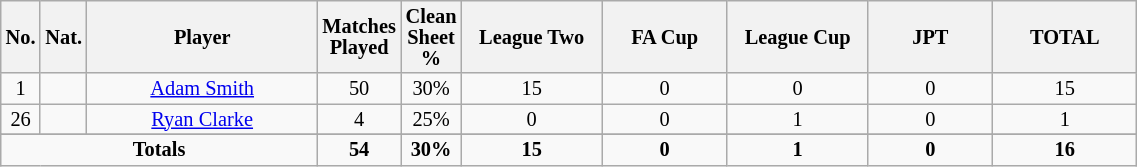<table class="wikitable sortable alternance"  style="font-size:85%; text-align:center; line-height:14px; width:60%;">
<tr>
<th width=10>No.</th>
<th width=10>Nat.</th>
<th scope="col" style="width:300px;">Player</th>
<th>Matches Played</th>
<th>Clean Sheet %</th>
<th width=150>League Two</th>
<th width=150>FA Cup</th>
<th width=150>League Cup</th>
<th width=150>JPT</th>
<th width=150>TOTAL</th>
</tr>
<tr>
<td>1</td>
<td></td>
<td><a href='#'>Adam Smith</a></td>
<td>50</td>
<td>30%</td>
<td>15</td>
<td>0</td>
<td>0</td>
<td>0</td>
<td>15</td>
</tr>
<tr>
<td>26</td>
<td></td>
<td><a href='#'>Ryan Clarke</a></td>
<td>4</td>
<td>25%</td>
<td>0</td>
<td>0</td>
<td>1</td>
<td>0</td>
<td>1</td>
</tr>
<tr>
</tr>
<tr class="sortbottom">
<td colspan="3"><strong>Totals</strong></td>
<td><strong>54</strong></td>
<td><strong>30%</strong></td>
<td><strong>15</strong></td>
<td><strong>0</strong></td>
<td><strong>1</strong></td>
<td><strong>0</strong></td>
<td><strong>16</strong></td>
</tr>
</table>
